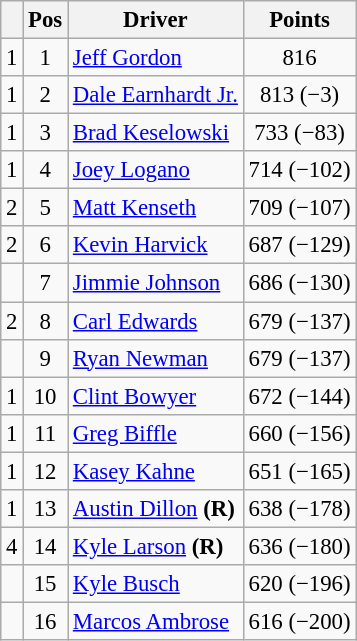<table class="wikitable" style="font-size: 95%;">
<tr>
<th></th>
<th>Pos</th>
<th>Driver</th>
<th>Points</th>
</tr>
<tr>
<td align="left"> 1</td>
<td style="text-align:center;">1</td>
<td><a href='#'>Jeff Gordon</a></td>
<td style="text-align:center;">816</td>
</tr>
<tr>
<td align="left"> 1</td>
<td style="text-align:center;">2</td>
<td><a href='#'>Dale Earnhardt Jr.</a></td>
<td style="text-align:center;">813 (−3)</td>
</tr>
<tr>
<td align="left"> 1</td>
<td style="text-align:center;">3</td>
<td><a href='#'>Brad Keselowski</a></td>
<td style="text-align:center;">733 (−83)</td>
</tr>
<tr>
<td align="left"> 1</td>
<td style="text-align:center;">4</td>
<td><a href='#'>Joey Logano</a></td>
<td style="text-align:center;">714 (−102)</td>
</tr>
<tr>
<td align="left"> 2</td>
<td style="text-align:center;">5</td>
<td><a href='#'>Matt Kenseth</a></td>
<td style="text-align:center;">709 (−107)</td>
</tr>
<tr>
<td align="left"> 2</td>
<td style="text-align:center;">6</td>
<td><a href='#'>Kevin Harvick</a></td>
<td style="text-align:center;">687 (−129)</td>
</tr>
<tr>
<td align="left"></td>
<td style="text-align:center;">7</td>
<td><a href='#'>Jimmie Johnson</a></td>
<td style="text-align:center;">686 (−130)</td>
</tr>
<tr>
<td align="left"> 2</td>
<td style="text-align:center;">8</td>
<td><a href='#'>Carl Edwards</a></td>
<td style="text-align:center;">679 (−137)</td>
</tr>
<tr>
<td align="left"></td>
<td style="text-align:center;">9</td>
<td><a href='#'>Ryan Newman</a></td>
<td style="text-align:center;">679 (−137)</td>
</tr>
<tr>
<td align="left"> 1</td>
<td style="text-align:center;">10</td>
<td><a href='#'>Clint Bowyer</a></td>
<td style="text-align:center;">672 (−144)</td>
</tr>
<tr>
<td align="left"> 1</td>
<td style="text-align:center;">11</td>
<td><a href='#'>Greg Biffle</a></td>
<td style="text-align:center;">660 (−156)</td>
</tr>
<tr>
<td align="left"> 1</td>
<td style="text-align:center;">12</td>
<td><a href='#'>Kasey Kahne</a></td>
<td style="text-align:center;">651 (−165)</td>
</tr>
<tr>
<td align="left"> 1</td>
<td style="text-align:center;">13</td>
<td><a href='#'>Austin Dillon</a> <strong>(R)</strong></td>
<td style="text-align:center;">638 (−178)</td>
</tr>
<tr>
<td align="left"> 4</td>
<td style="text-align:center;">14</td>
<td><a href='#'>Kyle Larson</a> <strong>(R)</strong></td>
<td style="text-align:center;">636 (−180)</td>
</tr>
<tr>
<td align="left"></td>
<td style="text-align:center;">15</td>
<td><a href='#'>Kyle Busch</a></td>
<td style="text-align:center;">620 (−196)</td>
</tr>
<tr>
<td align="left"></td>
<td style="text-align:center;">16</td>
<td><a href='#'>Marcos Ambrose</a></td>
<td style="text-align:center;">616 (−200)</td>
</tr>
</table>
